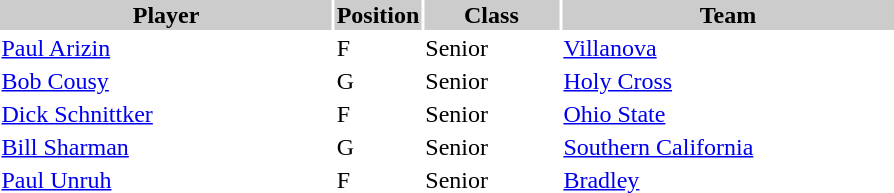<table style="width:600px" "border:'1' 'solid' 'gray'">
<tr>
<th style="background:#CCCCCC;width:40%">Player</th>
<th style="background:#CCCCCC;width:4%">Position</th>
<th style="background:#CCCCCC;width:16%">Class</th>
<th style="background:#CCCCCC;width:40%">Team</th>
</tr>
<tr>
<td><a href='#'>Paul Arizin</a></td>
<td>F</td>
<td>Senior</td>
<td><a href='#'>Villanova</a></td>
</tr>
<tr>
<td><a href='#'>Bob Cousy</a></td>
<td>G</td>
<td>Senior</td>
<td><a href='#'>Holy Cross</a></td>
</tr>
<tr>
<td><a href='#'>Dick Schnittker</a></td>
<td>F</td>
<td>Senior</td>
<td><a href='#'>Ohio State</a></td>
</tr>
<tr>
<td><a href='#'>Bill Sharman</a></td>
<td>G</td>
<td>Senior</td>
<td><a href='#'>Southern California</a></td>
</tr>
<tr>
<td><a href='#'>Paul Unruh</a></td>
<td>F</td>
<td>Senior</td>
<td><a href='#'>Bradley</a></td>
</tr>
</table>
